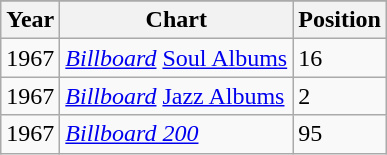<table class="wikitable" border="1">
<tr Album –>
</tr>
<tr>
<th>Year</th>
<th>Chart</th>
<th>Position</th>
</tr>
<tr>
<td>1967</td>
<td><em><a href='#'>Billboard</a></em> <a href='#'>Soul Albums</a></td>
<td>16</td>
</tr>
<tr>
<td>1967</td>
<td><em><a href='#'>Billboard</a></em> <a href='#'>Jazz Albums</a></td>
<td>2</td>
</tr>
<tr>
<td>1967</td>
<td><em><a href='#'>Billboard 200</a></em></td>
<td>95</td>
</tr>
</table>
